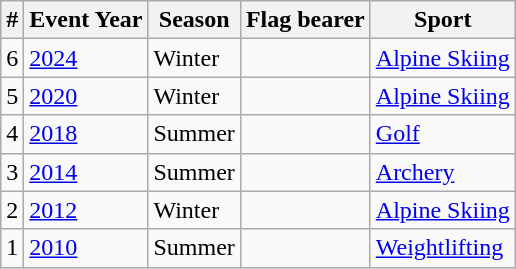<table class="wikitable sortable">
<tr>
<th>#</th>
<th>Event Year</th>
<th>Season</th>
<th>Flag bearer</th>
<th>Sport</th>
</tr>
<tr>
<td>6</td>
<td><a href='#'>2024</a></td>
<td>Winter</td>
<td></td>
<td><a href='#'>Alpine Skiing</a></td>
</tr>
<tr>
<td>5</td>
<td><a href='#'>2020</a></td>
<td>Winter</td>
<td></td>
<td><a href='#'>Alpine Skiing</a></td>
</tr>
<tr>
<td>4</td>
<td><a href='#'>2018</a></td>
<td>Summer</td>
<td></td>
<td><a href='#'>Golf</a></td>
</tr>
<tr>
<td>3</td>
<td><a href='#'>2014</a></td>
<td>Summer</td>
<td></td>
<td><a href='#'>Archery</a></td>
</tr>
<tr>
<td>2</td>
<td><a href='#'>2012</a></td>
<td>Winter</td>
<td></td>
<td><a href='#'>Alpine Skiing</a></td>
</tr>
<tr>
<td>1</td>
<td><a href='#'>2010</a></td>
<td>Summer</td>
<td></td>
<td><a href='#'>Weightlifting</a></td>
</tr>
</table>
